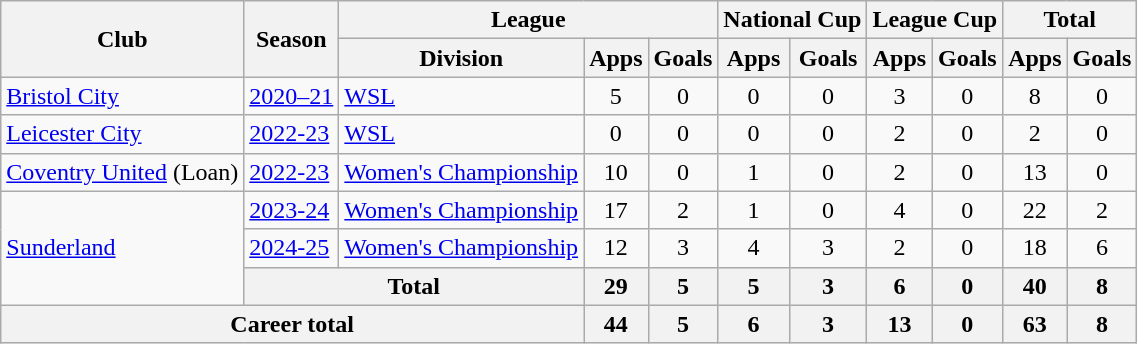<table class="wikitable">
<tr>
<th rowspan="2">Club</th>
<th rowspan="2">Season</th>
<th colspan="3">League</th>
<th colspan="2">National Cup</th>
<th colspan="2">League Cup</th>
<th colspan="2">Total</th>
</tr>
<tr>
<th>Division</th>
<th>Apps</th>
<th>Goals</th>
<th>Apps</th>
<th>Goals</th>
<th>Apps</th>
<th>Goals</th>
<th>Apps</th>
<th>Goals</th>
</tr>
<tr>
<td><a href='#'>Bristol City</a></td>
<td><a href='#'>2020–21</a></td>
<td><a href='#'>WSL</a></td>
<td style="text-align: center;">5</td>
<td style="text-align: center;">0</td>
<td style="text-align: center;">0</td>
<td style="text-align: center;">0</td>
<td style="text-align: center;">3</td>
<td style="text-align: center;">0</td>
<td style="text-align: center;">8</td>
<td style="text-align: center;">0</td>
</tr>
<tr>
<td><a href='#'>Leicester City</a></td>
<td><a href='#'>2022-23</a></td>
<td><a href='#'>WSL</a></td>
<td style="text-align: center;">0</td>
<td style="text-align: center;">0</td>
<td style="text-align: center;">0</td>
<td style="text-align: center;">0</td>
<td style="text-align: center;">2</td>
<td style="text-align: center;">0</td>
<td style="text-align: center;">2</td>
<td style="text-align: center;">0</td>
</tr>
<tr>
<td><a href='#'>Coventry United</a> (Loan)</td>
<td><a href='#'>2022-23</a></td>
<td><a href='#'>Women's Championship</a></td>
<td style="text-align: center;">10</td>
<td style="text-align: center;">0</td>
<td style="text-align: center;">1</td>
<td style="text-align: center;">0</td>
<td style="text-align: center;">2</td>
<td style="text-align: center;">0</td>
<td style="text-align: center;">13</td>
<td style="text-align: center;">0</td>
</tr>
<tr>
<td rowspan="3"><a href='#'>Sunderland</a></td>
<td><a href='#'>2023-24</a></td>
<td><a href='#'>Women's Championship</a></td>
<td style="text-align: center;">17</td>
<td style="text-align: center;">2</td>
<td style="text-align: center;">1</td>
<td style="text-align: center;">0</td>
<td style="text-align: center;">4</td>
<td style="text-align: center;">0</td>
<td style="text-align: center;">22</td>
<td style="text-align: center;">2</td>
</tr>
<tr>
<td><a href='#'>2024-25</a></td>
<td><a href='#'>Women's Championship</a></td>
<td style="text-align: center;">12</td>
<td style="text-align: center;">3</td>
<td style="text-align: center;">4</td>
<td style="text-align: center;">3</td>
<td style="text-align: center;">2</td>
<td style="text-align: center;">0</td>
<td style="text-align: center;">18</td>
<td style="text-align: center;">6</td>
</tr>
<tr>
<th colspan="2">Total</th>
<th>29</th>
<th>5</th>
<th>5</th>
<th>3</th>
<th>6</th>
<th>0</th>
<th>40</th>
<th>8</th>
</tr>
<tr>
<th colspan="3">Career total</th>
<th>44</th>
<th>5</th>
<th>6</th>
<th>3</th>
<th>13</th>
<th>0</th>
<th>63</th>
<th>8</th>
</tr>
</table>
